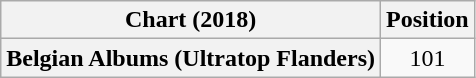<table class="wikitable plainrowheaders" style="text-align:center">
<tr>
<th scope="col">Chart (2018)</th>
<th scope="col">Position</th>
</tr>
<tr>
<th scope="row">Belgian Albums (Ultratop Flanders)</th>
<td>101</td>
</tr>
</table>
